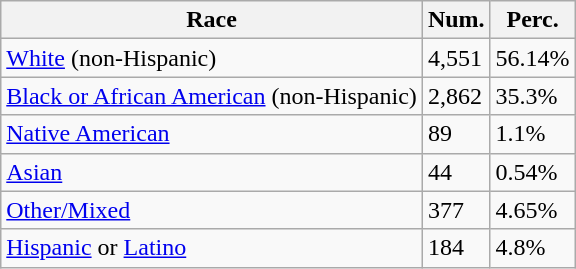<table class="wikitable">
<tr>
<th>Race</th>
<th>Num.</th>
<th>Perc.</th>
</tr>
<tr>
<td><a href='#'>White</a> (non-Hispanic)</td>
<td>4,551</td>
<td>56.14%</td>
</tr>
<tr>
<td><a href='#'>Black or African American</a> (non-Hispanic)</td>
<td>2,862</td>
<td>35.3%</td>
</tr>
<tr>
<td><a href='#'>Native American</a></td>
<td>89</td>
<td>1.1%</td>
</tr>
<tr>
<td><a href='#'>Asian</a></td>
<td>44</td>
<td>0.54%</td>
</tr>
<tr>
<td><a href='#'>Other/Mixed</a></td>
<td>377</td>
<td>4.65%</td>
</tr>
<tr>
<td><a href='#'>Hispanic</a> or <a href='#'>Latino</a></td>
<td>184</td>
<td>4.8%</td>
</tr>
</table>
